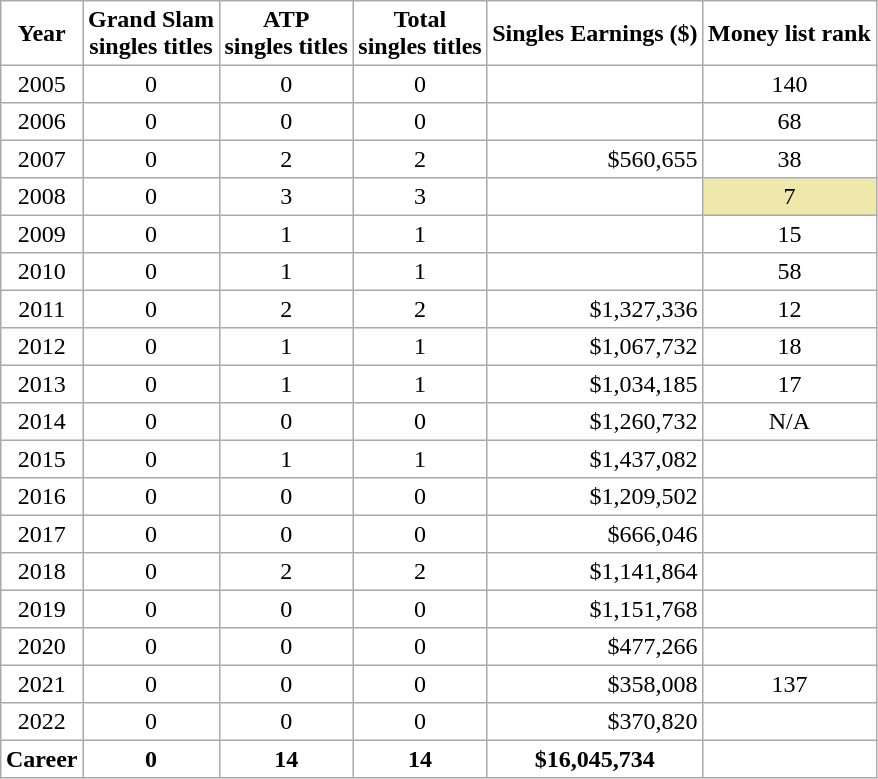<table cellpadding=3 cellspacing=0 border=1 style=font-align:centre;border:#aaa;solid:1;border-collapse:collapse;text-align:center>
<tr>
<th>Year</th>
<th>Grand Slam<br>singles titles</th>
<th>ATP <br>singles titles</th>
<th>Total<br>singles titles</th>
<th>Singles Earnings ($)</th>
<th>Money list rank</th>
</tr>
<tr>
<td>2005</td>
<td>0</td>
<td>0</td>
<td>0</td>
<td align=right></td>
<td>140</td>
</tr>
<tr>
<td>2006</td>
<td>0</td>
<td>0</td>
<td>0</td>
<td align=right></td>
<td>68</td>
</tr>
<tr>
<td>2007</td>
<td>0</td>
<td>2</td>
<td>2</td>
<td align=right>$560,655</td>
<td>38</td>
</tr>
<tr>
<td>2008</td>
<td>0</td>
<td>3</td>
<td>3</td>
<td align=right></td>
<td bgcolor=eee8AA>7</td>
</tr>
<tr>
<td>2009</td>
<td>0</td>
<td>1</td>
<td>1</td>
<td align=right></td>
<td>15</td>
</tr>
<tr>
<td>2010</td>
<td>0</td>
<td>1</td>
<td>1</td>
<td align=right></td>
<td>58</td>
</tr>
<tr>
<td>2011</td>
<td>0</td>
<td>2</td>
<td>2</td>
<td align=right>$1,327,336</td>
<td>12</td>
</tr>
<tr>
<td>2012</td>
<td>0</td>
<td>1</td>
<td>1</td>
<td align=right>$1,067,732</td>
<td>18</td>
</tr>
<tr>
<td>2013</td>
<td>0</td>
<td>1</td>
<td>1</td>
<td align=right>$1,034,185</td>
<td>17</td>
</tr>
<tr>
<td>2014</td>
<td>0</td>
<td>0</td>
<td>0</td>
<td align=right>$1,260,732</td>
<td>N/A</td>
</tr>
<tr>
<td>2015</td>
<td>0</td>
<td>1</td>
<td>1</td>
<td align=right>$1,437,082</td>
<td></td>
</tr>
<tr>
<td>2016</td>
<td>0</td>
<td>0</td>
<td>0</td>
<td align=right>$1,209,502</td>
<td></td>
</tr>
<tr>
<td>2017</td>
<td>0</td>
<td>0</td>
<td>0</td>
<td align=right>$666,046</td>
<td></td>
</tr>
<tr>
<td>2018</td>
<td>0</td>
<td>2</td>
<td>2</td>
<td align=right>$1,141,864</td>
<td></td>
</tr>
<tr>
<td>2019</td>
<td>0</td>
<td>0</td>
<td>0</td>
<td align=right>$1,151,768</td>
<td></td>
</tr>
<tr>
<td>2020</td>
<td>0</td>
<td>0</td>
<td>0</td>
<td align=right>$477,266</td>
<td></td>
</tr>
<tr>
<td>2021</td>
<td>0</td>
<td>0</td>
<td>0</td>
<td align=right>$358,008</td>
<td>137</td>
</tr>
<tr>
<td>2022</td>
<td>0</td>
<td>0</td>
<td>0</td>
<td align=right>$370,820</td>
<td></td>
</tr>
<tr>
<th>Career</th>
<th>0</th>
<th>14</th>
<th>14</th>
<th>$16,045,734</th>
<th></th>
</tr>
</table>
